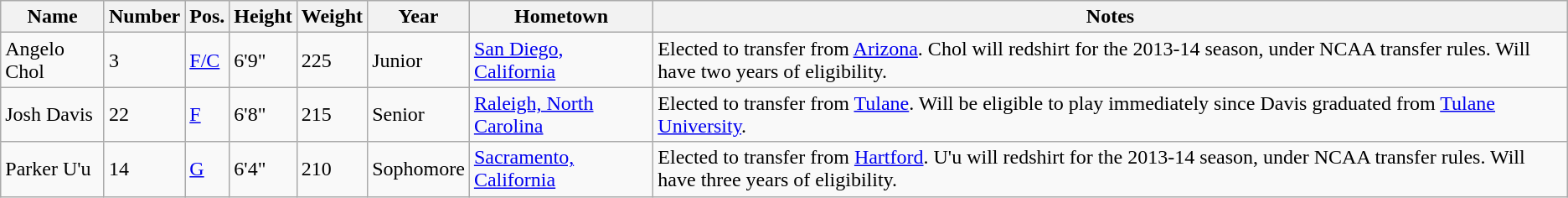<table class="wikitable sortable" border="1">
<tr>
<th>Name</th>
<th>Number</th>
<th>Pos.</th>
<th>Height</th>
<th>Weight</th>
<th>Year</th>
<th>Hometown</th>
<th class="unsortable">Notes</th>
</tr>
<tr>
<td sortname>Angelo Chol</td>
<td>3</td>
<td><a href='#'>F/C</a></td>
<td>6'9"</td>
<td>225</td>
<td>Junior</td>
<td><a href='#'>San Diego, California</a></td>
<td>Elected to transfer from <a href='#'>Arizona</a>. Chol will redshirt for the 2013-14 season, under NCAA transfer rules. Will have two years of eligibility.</td>
</tr>
<tr>
<td sortname>Josh Davis</td>
<td>22</td>
<td><a href='#'>F</a></td>
<td>6'8"</td>
<td>215</td>
<td>Senior</td>
<td><a href='#'>Raleigh, North Carolina</a></td>
<td>Elected to transfer from <a href='#'>Tulane</a>. Will be eligible to play immediately since Davis graduated from <a href='#'>Tulane University</a>.</td>
</tr>
<tr>
<td sortname>Parker U'u</td>
<td>14</td>
<td><a href='#'>G</a></td>
<td>6'4"</td>
<td>210</td>
<td>Sophomore</td>
<td><a href='#'>Sacramento, California</a></td>
<td>Elected to transfer from <a href='#'>Hartford</a>. U'u will redshirt for the 2013-14 season, under NCAA transfer rules. Will have three years of eligibility.</td>
</tr>
</table>
